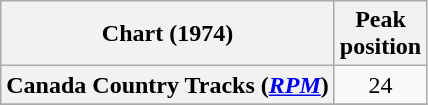<table class="wikitable sortable plainrowheaders" style="text-align:center">
<tr>
<th scope="col">Chart (1974)</th>
<th scope="col">Peak<br>position</th>
</tr>
<tr>
<th scope="row">Canada Country Tracks (<em><a href='#'>RPM</a></em>)</th>
<td align="center">24</td>
</tr>
<tr>
</tr>
</table>
